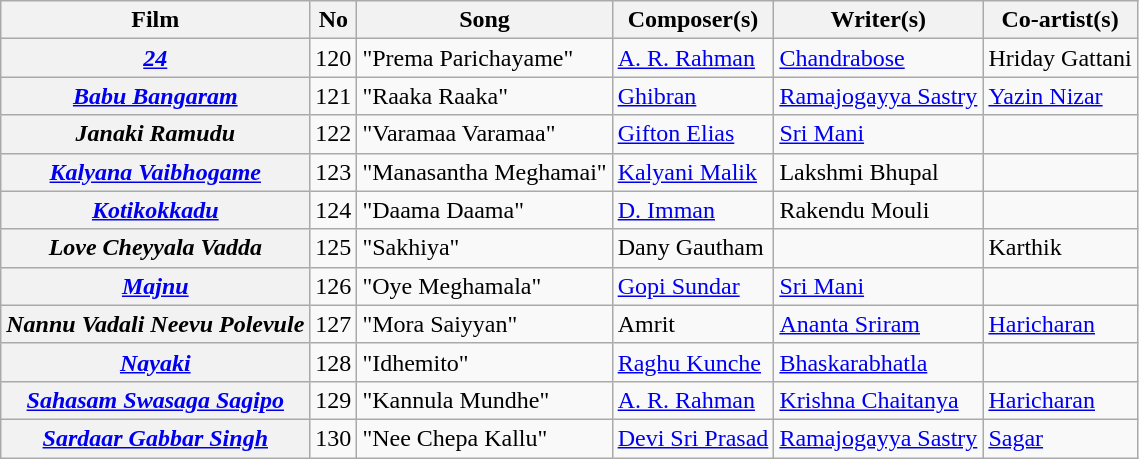<table class="wikitable sortable plainrowheaders">
<tr>
<th>Film</th>
<th>No</th>
<th>Song</th>
<th>Composer(s)</th>
<th>Writer(s)</th>
<th>Co-artist(s)</th>
</tr>
<tr>
<th><em><a href='#'>24</a></em></th>
<td>120</td>
<td>"Prema Parichayame"</td>
<td><a href='#'>A. R. Rahman</a></td>
<td><a href='#'>Chandrabose</a></td>
<td>Hriday Gattani</td>
</tr>
<tr>
<th><em><a href='#'>Babu Bangaram</a></em></th>
<td>121</td>
<td>"Raaka Raaka"</td>
<td><a href='#'>Ghibran</a></td>
<td><a href='#'>Ramajogayya Sastry</a></td>
<td><a href='#'>Yazin Nizar</a></td>
</tr>
<tr>
<th><em>Janaki Ramudu</em></th>
<td>122</td>
<td>"Varamaa Varamaa"</td>
<td><a href='#'>Gifton Elias</a></td>
<td><a href='#'>Sri Mani</a></td>
<td></td>
</tr>
<tr>
<th><em><a href='#'>Kalyana Vaibhogame</a></em></th>
<td>123</td>
<td>"Manasantha Meghamai"</td>
<td><a href='#'>Kalyani Malik</a></td>
<td>Lakshmi Bhupal</td>
<td></td>
</tr>
<tr>
<th><em><a href='#'>Kotikokkadu</a></em></th>
<td>124</td>
<td>"Daama Daama"</td>
<td><a href='#'>D. Imman</a></td>
<td>Rakendu Mouli</td>
<td></td>
</tr>
<tr>
<th><em>Love Cheyyala Vadda</em></th>
<td>125</td>
<td>"Sakhiya"</td>
<td>Dany Gautham</td>
<td></td>
<td>Karthik</td>
</tr>
<tr>
<th><em><a href='#'>Majnu</a></em></th>
<td>126</td>
<td>"Oye Meghamala"</td>
<td><a href='#'>Gopi Sundar</a></td>
<td><a href='#'>Sri Mani</a></td>
<td></td>
</tr>
<tr>
<th><em>Nannu Vadali Neevu Polevule</em></th>
<td>127</td>
<td>"Mora Saiyyan"</td>
<td>Amrit</td>
<td><a href='#'>Ananta Sriram</a></td>
<td><a href='#'>Haricharan</a></td>
</tr>
<tr>
<th><em><a href='#'>Nayaki</a></em></th>
<td>128</td>
<td>"Idhemito"</td>
<td><a href='#'>Raghu Kunche</a></td>
<td><a href='#'>Bhaskarabhatla</a></td>
<td></td>
</tr>
<tr>
<th><em><a href='#'>Sahasam Swasaga Sagipo</a></em></th>
<td>129</td>
<td>"Kannula Mundhe"</td>
<td><a href='#'>A. R. Rahman</a></td>
<td><a href='#'>Krishna Chaitanya</a></td>
<td><a href='#'>Haricharan</a></td>
</tr>
<tr>
<th><em><a href='#'>Sardaar Gabbar Singh</a></em></th>
<td>130</td>
<td>"Nee Chepa Kallu"</td>
<td><a href='#'>Devi Sri Prasad</a></td>
<td><a href='#'>Ramajogayya Sastry</a></td>
<td><a href='#'>Sagar</a></td>
</tr>
</table>
